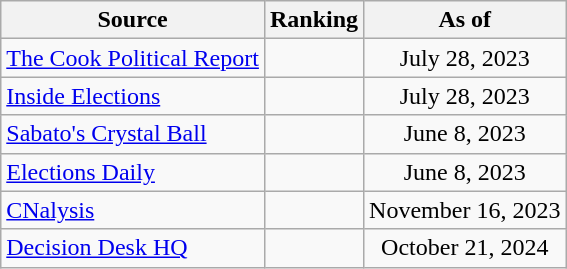<table class="wikitable" style="text-align:center">
<tr>
<th>Source</th>
<th>Ranking</th>
<th>As of</th>
</tr>
<tr>
<td align=left><a href='#'>The Cook Political Report</a></td>
<td></td>
<td>July 28, 2023</td>
</tr>
<tr>
<td align=left><a href='#'>Inside Elections</a></td>
<td></td>
<td>July 28, 2023</td>
</tr>
<tr>
<td align=left><a href='#'>Sabato's Crystal Ball</a></td>
<td></td>
<td>June 8, 2023</td>
</tr>
<tr>
<td align=left><a href='#'>Elections Daily</a></td>
<td></td>
<td>June 8, 2023</td>
</tr>
<tr>
<td align=left><a href='#'>CNalysis</a></td>
<td></td>
<td>November 16, 2023</td>
</tr>
<tr>
<td align=left><a href='#'>Decision Desk HQ</a></td>
<td></td>
<td>October 21, 2024</td>
</tr>
</table>
